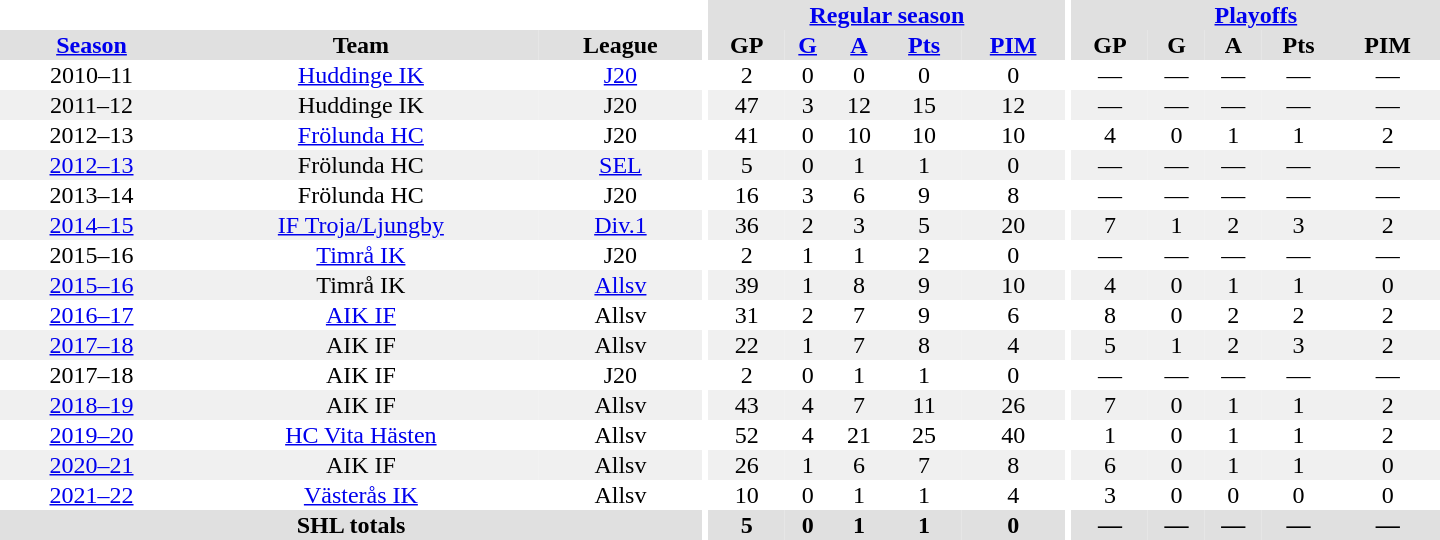<table border="0" cellpadding="1" cellspacing="0" style="text-align:center; width:60em">
<tr bgcolor="#e0e0e0">
<th colspan="3" bgcolor="#ffffff"></th>
<th rowspan="99" bgcolor="#ffffff"></th>
<th colspan="5"><a href='#'>Regular season</a></th>
<th rowspan="99" bgcolor="#ffffff"></th>
<th colspan="5"><a href='#'>Playoffs</a></th>
</tr>
<tr bgcolor="#e0e0e0">
<th><a href='#'>Season</a></th>
<th>Team</th>
<th>League</th>
<th>GP</th>
<th><a href='#'>G</a></th>
<th><a href='#'>A</a></th>
<th><a href='#'>Pts</a></th>
<th><a href='#'>PIM</a></th>
<th>GP</th>
<th>G</th>
<th>A</th>
<th>Pts</th>
<th>PIM</th>
</tr>
<tr>
<td>2010–11</td>
<td><a href='#'>Huddinge IK</a></td>
<td><a href='#'>J20</a></td>
<td>2</td>
<td>0</td>
<td>0</td>
<td>0</td>
<td>0</td>
<td>—</td>
<td>—</td>
<td>—</td>
<td>—</td>
<td>—</td>
</tr>
<tr bgcolor="#f0f0f0">
<td>2011–12</td>
<td>Huddinge IK</td>
<td>J20</td>
<td>47</td>
<td>3</td>
<td>12</td>
<td>15</td>
<td>12</td>
<td>—</td>
<td>—</td>
<td>—</td>
<td>—</td>
<td>—</td>
</tr>
<tr>
<td>2012–13</td>
<td><a href='#'>Frölunda HC</a></td>
<td>J20</td>
<td>41</td>
<td>0</td>
<td>10</td>
<td>10</td>
<td>10</td>
<td>4</td>
<td>0</td>
<td>1</td>
<td>1</td>
<td>2</td>
</tr>
<tr bgcolor="#f0f0f0">
<td><a href='#'>2012–13</a></td>
<td>Frölunda HC</td>
<td><a href='#'>SEL</a></td>
<td>5</td>
<td>0</td>
<td>1</td>
<td>1</td>
<td>0</td>
<td>—</td>
<td>—</td>
<td>—</td>
<td>—</td>
<td>—</td>
</tr>
<tr>
<td>2013–14</td>
<td>Frölunda HC</td>
<td>J20</td>
<td>16</td>
<td>3</td>
<td>6</td>
<td>9</td>
<td>8</td>
<td>—</td>
<td>—</td>
<td>—</td>
<td>—</td>
<td>—</td>
</tr>
<tr bgcolor="#f0f0f0">
<td><a href='#'>2014–15</a></td>
<td><a href='#'>IF Troja/Ljungby</a></td>
<td><a href='#'>Div.1</a></td>
<td>36</td>
<td>2</td>
<td>3</td>
<td>5</td>
<td>20</td>
<td>7</td>
<td>1</td>
<td>2</td>
<td>3</td>
<td>2</td>
</tr>
<tr>
<td>2015–16</td>
<td><a href='#'>Timrå IK</a></td>
<td>J20</td>
<td>2</td>
<td>1</td>
<td>1</td>
<td>2</td>
<td>0</td>
<td>—</td>
<td>—</td>
<td>—</td>
<td>—</td>
<td>—</td>
</tr>
<tr bgcolor="#f0f0f0">
<td><a href='#'>2015–16</a></td>
<td>Timrå IK</td>
<td><a href='#'>Allsv</a></td>
<td>39</td>
<td>1</td>
<td>8</td>
<td>9</td>
<td>10</td>
<td>4</td>
<td>0</td>
<td>1</td>
<td>1</td>
<td>0</td>
</tr>
<tr>
<td><a href='#'>2016–17</a></td>
<td><a href='#'>AIK IF</a></td>
<td>Allsv</td>
<td>31</td>
<td>2</td>
<td>7</td>
<td>9</td>
<td>6</td>
<td>8</td>
<td>0</td>
<td>2</td>
<td>2</td>
<td>2</td>
</tr>
<tr bgcolor="#f0f0f0">
<td><a href='#'>2017–18</a></td>
<td>AIK IF</td>
<td>Allsv</td>
<td>22</td>
<td>1</td>
<td>7</td>
<td>8</td>
<td>4</td>
<td>5</td>
<td>1</td>
<td>2</td>
<td>3</td>
<td>2</td>
</tr>
<tr>
<td>2017–18</td>
<td>AIK IF</td>
<td>J20</td>
<td>2</td>
<td>0</td>
<td>1</td>
<td>1</td>
<td>0</td>
<td>—</td>
<td>—</td>
<td>—</td>
<td>—</td>
<td>—</td>
</tr>
<tr bgcolor="#f0f0f0">
<td><a href='#'>2018–19</a></td>
<td>AIK IF</td>
<td>Allsv</td>
<td>43</td>
<td>4</td>
<td>7</td>
<td>11</td>
<td>26</td>
<td>7</td>
<td>0</td>
<td>1</td>
<td>1</td>
<td>2</td>
</tr>
<tr>
<td><a href='#'>2019–20</a></td>
<td><a href='#'>HC Vita Hästen</a></td>
<td>Allsv</td>
<td>52</td>
<td>4</td>
<td>21</td>
<td>25</td>
<td>40</td>
<td>1</td>
<td>0</td>
<td>1</td>
<td>1</td>
<td>2</td>
</tr>
<tr bgcolor="#f0f0f0">
<td><a href='#'>2020–21</a></td>
<td>AIK IF</td>
<td>Allsv</td>
<td>26</td>
<td>1</td>
<td>6</td>
<td>7</td>
<td>8</td>
<td>6</td>
<td>0</td>
<td>1</td>
<td>1</td>
<td>0</td>
</tr>
<tr>
<td><a href='#'>2021–22</a></td>
<td><a href='#'>Västerås IK</a></td>
<td>Allsv</td>
<td>10</td>
<td>0</td>
<td>1</td>
<td>1</td>
<td>4</td>
<td>3</td>
<td>0</td>
<td>0</td>
<td>0</td>
<td>0</td>
</tr>
<tr bgcolor="#e0e0e0">
<th colspan="3">SHL totals</th>
<th>5</th>
<th>0</th>
<th>1</th>
<th>1</th>
<th>0</th>
<th>—</th>
<th>—</th>
<th>—</th>
<th>—</th>
<th>—</th>
</tr>
</table>
